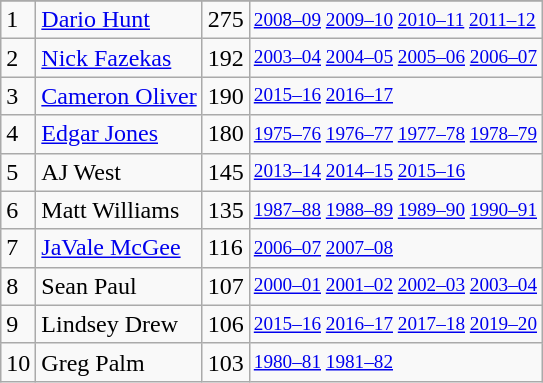<table class="wikitable">
<tr>
</tr>
<tr>
<td>1</td>
<td><a href='#'>Dario Hunt</a></td>
<td>275</td>
<td style="font-size:80%;"><a href='#'>2008–09</a> <a href='#'>2009–10</a> <a href='#'>2010–11</a> <a href='#'>2011–12</a></td>
</tr>
<tr>
<td>2</td>
<td><a href='#'>Nick Fazekas</a></td>
<td>192</td>
<td style="font-size:80%;"><a href='#'>2003–04</a> <a href='#'>2004–05</a> <a href='#'>2005–06</a> <a href='#'>2006–07</a></td>
</tr>
<tr>
<td>3</td>
<td><a href='#'>Cameron Oliver</a></td>
<td>190</td>
<td style="font-size:80%;"><a href='#'>2015–16</a> <a href='#'>2016–17</a></td>
</tr>
<tr>
<td>4</td>
<td><a href='#'>Edgar Jones</a></td>
<td>180</td>
<td style="font-size:80%;"><a href='#'>1975–76</a> <a href='#'>1976–77</a> <a href='#'>1977–78</a> <a href='#'>1978–79</a></td>
</tr>
<tr>
<td>5</td>
<td>AJ West</td>
<td>145</td>
<td style="font-size:80%;"><a href='#'>2013–14</a> <a href='#'>2014–15</a> <a href='#'>2015–16</a></td>
</tr>
<tr>
<td>6</td>
<td>Matt Williams</td>
<td>135</td>
<td style="font-size:80%;"><a href='#'>1987–88</a> <a href='#'>1988–89</a> <a href='#'>1989–90</a> <a href='#'>1990–91</a></td>
</tr>
<tr>
<td>7</td>
<td><a href='#'>JaVale McGee</a></td>
<td>116</td>
<td style="font-size:80%;"><a href='#'>2006–07</a> <a href='#'>2007–08</a></td>
</tr>
<tr>
<td>8</td>
<td>Sean Paul</td>
<td>107</td>
<td style="font-size:80%;"><a href='#'>2000–01</a> <a href='#'>2001–02</a> <a href='#'>2002–03</a> <a href='#'>2003–04</a></td>
</tr>
<tr>
<td>9</td>
<td>Lindsey Drew</td>
<td>106</td>
<td style="font-size:80%;"><a href='#'>2015–16</a> <a href='#'>2016–17</a> <a href='#'>2017–18</a> <a href='#'>2019–20</a></td>
</tr>
<tr>
<td>10</td>
<td>Greg Palm</td>
<td>103</td>
<td style="font-size:80%;"><a href='#'>1980–81</a> <a href='#'>1981–82</a></td>
</tr>
</table>
